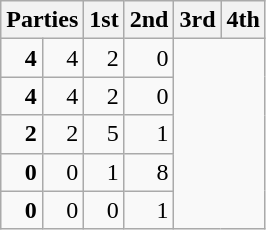<table class="wikitable" style="text-align:right;">
<tr>
<th colspan=2 style="text-align:left;">Parties</th>
<th>1st</th>
<th>2nd</th>
<th>3rd</th>
<th>4th</th>
</tr>
<tr>
<td><strong>4</strong></td>
<td>4</td>
<td>2</td>
<td>0</td>
</tr>
<tr>
<td><strong>4</strong></td>
<td>4</td>
<td>2</td>
<td>0</td>
</tr>
<tr>
<td><strong>2</strong></td>
<td>2</td>
<td>5</td>
<td>1</td>
</tr>
<tr>
<td><strong>0</strong></td>
<td>0</td>
<td>1</td>
<td>8</td>
</tr>
<tr>
<td><strong>0</strong></td>
<td>0</td>
<td>0</td>
<td>1</td>
</tr>
</table>
